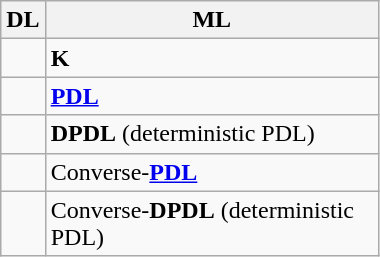<table style="width:20%" class="wikitable sortable">
<tr>
<th>DL</th>
<th>ML</th>
</tr>
<tr>
<td></td>
<td><strong>K</strong></td>
</tr>
<tr>
<td></td>
<td><strong><a href='#'>PDL</a></strong></td>
</tr>
<tr>
<td></td>
<td><strong>DPDL</strong> (deterministic PDL)</td>
</tr>
<tr>
<td></td>
<td>Converse-<strong><a href='#'>PDL</a></strong></td>
</tr>
<tr>
<td></td>
<td>Converse-<strong>DPDL</strong> (deterministic PDL)</td>
</tr>
</table>
